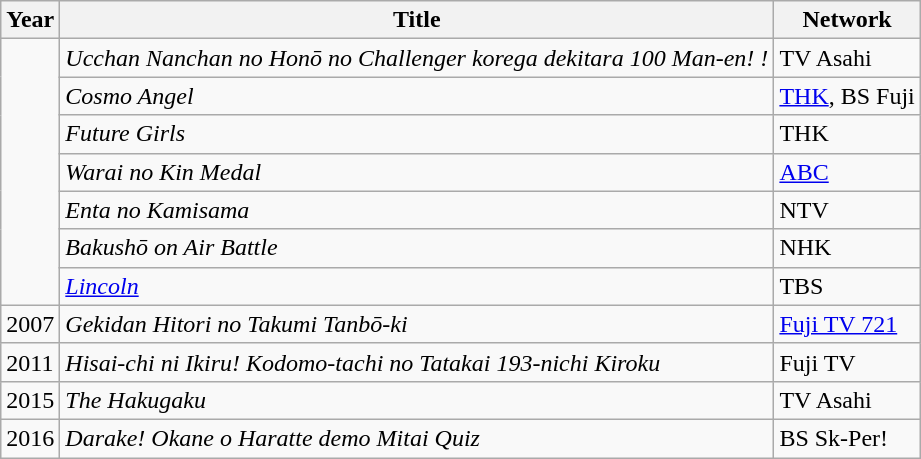<table class="wikitable">
<tr>
<th>Year</th>
<th>Title</th>
<th>Network</th>
</tr>
<tr>
<td rowspan="7"></td>
<td><em>Ucchan Nanchan no Honō no Challenger korega dekitara 100 Man-en! !</em></td>
<td>TV Asahi</td>
</tr>
<tr>
<td><em>Cosmo Angel</em></td>
<td><a href='#'>THK</a>, BS Fuji</td>
</tr>
<tr>
<td><em>Future Girls</em></td>
<td>THK</td>
</tr>
<tr>
<td><em>Warai no Kin Medal</em></td>
<td><a href='#'>ABC</a></td>
</tr>
<tr>
<td><em>Enta no Kamisama</em></td>
<td>NTV</td>
</tr>
<tr>
<td><em>Bakushō on Air Battle</em></td>
<td>NHK</td>
</tr>
<tr>
<td><em><a href='#'>Lincoln</a></em></td>
<td>TBS</td>
</tr>
<tr>
<td>2007</td>
<td><em>Gekidan Hitori no Takumi Tanbō-ki</em></td>
<td><a href='#'>Fuji TV 721</a></td>
</tr>
<tr>
<td>2011</td>
<td><em>Hisai-chi ni Ikiru! Kodomo-tachi no Tatakai 193-nichi Kiroku</em></td>
<td>Fuji TV</td>
</tr>
<tr>
<td>2015</td>
<td><em>The Hakugaku</em></td>
<td>TV Asahi</td>
</tr>
<tr>
<td>2016</td>
<td><em>Darake! Okane o Haratte demo Mitai Quiz</em></td>
<td>BS Sk-Per!</td>
</tr>
</table>
